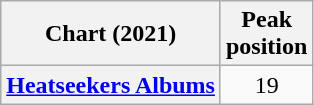<table class="wikitable sortable plainrowheaders" style="text-align:center">
<tr>
<th scope="col">Chart (2021)</th>
<th scope="col">Peak<br>position</th>
</tr>
<tr>
<th scope="row"><a href='#'>Heatseekers Albums</a></th>
<td>19</td>
</tr>
</table>
